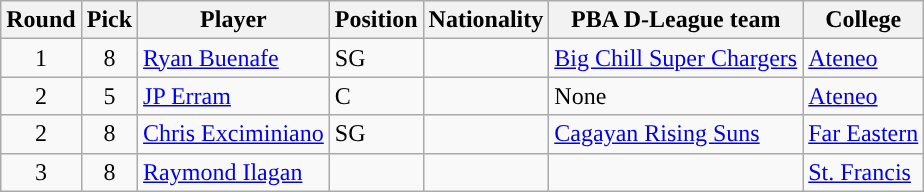<table class="wikitable sortable sortable">
<tr>
<th>Round</th>
<th>Pick</th>
<th>Player</th>
<th>Position</th>
<th>Nationality</th>
<th>PBA D-League team</th>
<th>College</th>
</tr>
<tr>
<td align=center>1</td>
<td align=center>8</td>
<td><a href='#'>Ryan Buenafe</a></td>
<td>SG</td>
<td></td>
<td><a href='#'>Big Chill Super Chargers</a></td>
<td><a href='#'>Ateneo</a></td>
</tr>
<tr>
<td align=center>2</td>
<td align=center>5</td>
<td><a href='#'>JP Erram</a></td>
<td>C</td>
<td></td>
<td>None</td>
<td><a href='#'>Ateneo</a></td>
</tr>
<tr>
<td align=center>2</td>
<td align=center>8</td>
<td><a href='#'>Chris Exciminiano</a></td>
<td>SG</td>
<td></td>
<td><a href='#'>Cagayan Rising Suns</a></td>
<td><a href='#'>Far Eastern</a></td>
</tr>
<tr>
<td align=center>3</td>
<td align=center>8</td>
<td><a href='#'>Raymond Ilagan</a></td>
<td></td>
<td></td>
<td></td>
<td><a href='#'>St. Francis</a></td>
</tr>
</table>
